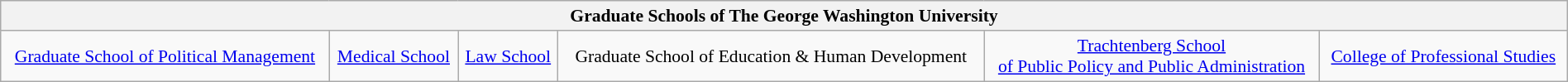<table class="wikitable" style="font-size:90%; width:100%; border:0; text-align:center; line-height:120%;">
<tr>
<th colspan="6">Graduate Schools of The George Washington University</th>
</tr>
<tr>
<td><a href='#'>Graduate School of Political Management</a></td>
<td><a href='#'>Medical School</a></td>
<td><a href='#'>Law School</a></td>
<td>Graduate School of Education & Human Development</td>
<td><a href='#'>Trachtenberg School<br>of Public Policy and Public Administration</a></td>
<td><a href='#'>College of Professional Studies</a></td>
</tr>
</table>
